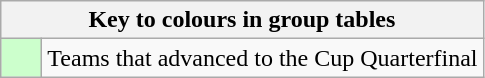<table class="wikitable" style="text-align: center;">
<tr>
<th colspan=2>Key to colours in group tables</th>
</tr>
<tr>
<td style="background:#cfc; width:20px;"></td>
<td align=left>Teams that advanced to the Cup Quarterfinal</td>
</tr>
</table>
